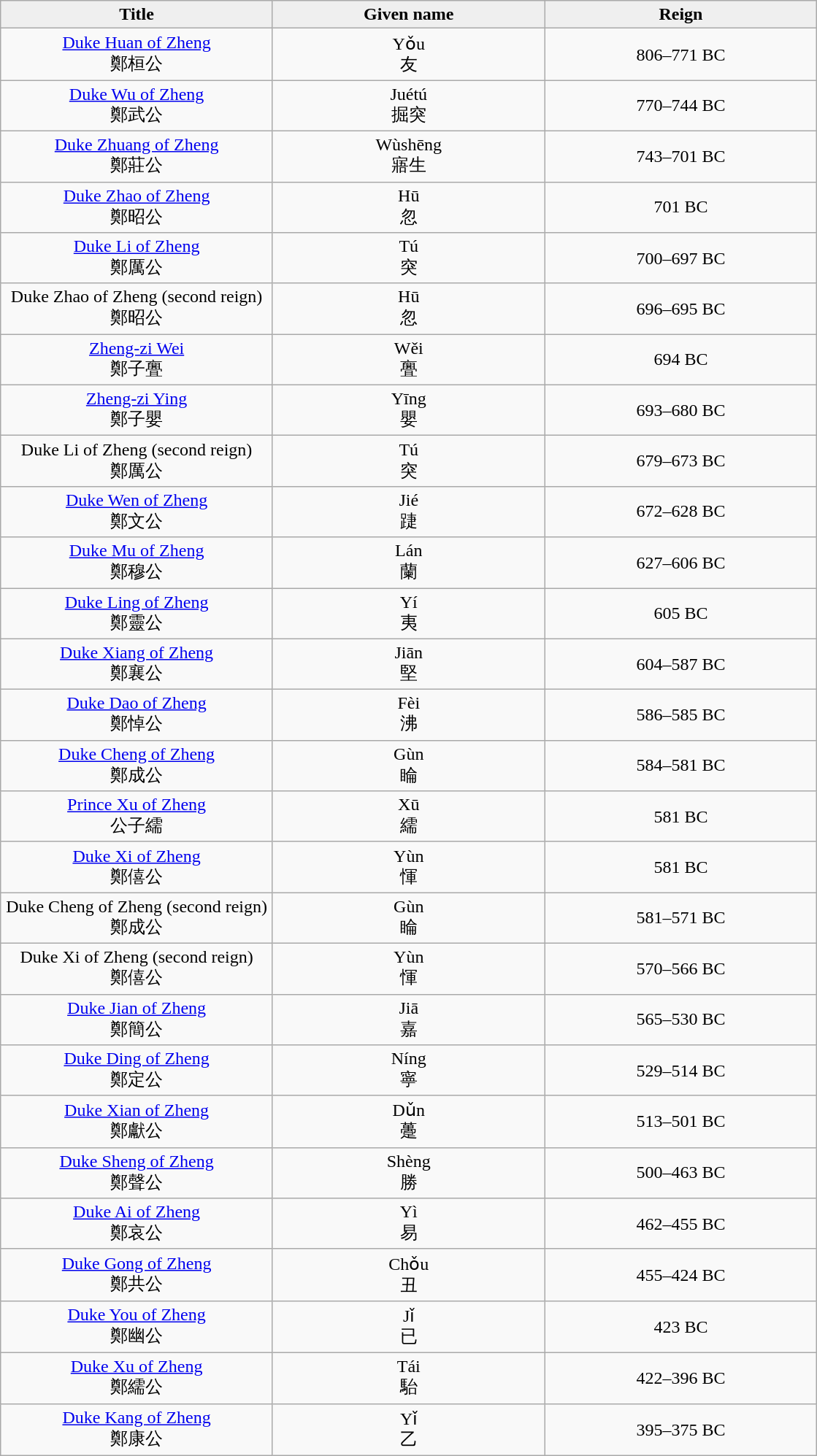<table class="wikitable" style="text-align:center;" >
<tr>
<th style="background:#efefef" width=33%>Title</th>
<th style="background:#efefef" width=33%>Given name</th>
<th style="background:#efefef" width=33%>Reign</th>
</tr>
<tr>
<td><a href='#'>Duke Huan of Zheng</a><br>鄭桓公</td>
<td>Yǒu<br>友</td>
<td>806–771 BC</td>
</tr>
<tr>
<td><a href='#'>Duke Wu of Zheng</a><br>鄭武公</td>
<td>Juétú<br>掘突</td>
<td>770–744 BC</td>
</tr>
<tr>
<td><a href='#'>Duke Zhuang of Zheng</a><br>鄭莊公</td>
<td>Wùshēng<br>寤生</td>
<td>743–701 BC</td>
</tr>
<tr>
<td><a href='#'>Duke Zhao of Zheng</a><br>鄭昭公</td>
<td>Hū<br>忽</td>
<td>701 BC</td>
</tr>
<tr>
<td><a href='#'>Duke Li of Zheng</a><br>鄭厲公</td>
<td>Tú<br>突</td>
<td>700–697 BC</td>
</tr>
<tr>
<td>Duke Zhao of Zheng (second reign)<br>鄭昭公</td>
<td>Hū<br>忽</td>
<td>696–695 BC</td>
</tr>
<tr>
<td><a href='#'>Zheng-zi Wei</a><br>鄭子亹</td>
<td>Wěi<br>亹</td>
<td>694 BC</td>
</tr>
<tr>
<td><a href='#'>Zheng-zi Ying</a><br>鄭子嬰</td>
<td>Yīng<br>嬰</td>
<td>693–680 BC</td>
</tr>
<tr>
<td>Duke Li of Zheng (second reign)<br>鄭厲公</td>
<td>Tú<br>突</td>
<td>679–673 BC</td>
</tr>
<tr>
<td><a href='#'>Duke Wen of Zheng</a><br>鄭文公</td>
<td>Jié<br>踕</td>
<td>672–628 BC</td>
</tr>
<tr>
<td><a href='#'>Duke Mu of Zheng</a><br>鄭穆公</td>
<td>Lán<br>蘭</td>
<td>627–606 BC</td>
</tr>
<tr>
<td><a href='#'>Duke Ling of Zheng</a><br>鄭靈公</td>
<td>Yí<br>夷</td>
<td>605 BC</td>
</tr>
<tr>
<td><a href='#'>Duke Xiang of Zheng</a><br>鄭襄公</td>
<td>Jiān<br>堅</td>
<td>604–587 BC</td>
</tr>
<tr>
<td><a href='#'>Duke Dao of Zheng</a><br>鄭悼公</td>
<td>Fèi<br>沸</td>
<td>586–585 BC</td>
</tr>
<tr>
<td><a href='#'>Duke Cheng of Zheng</a><br>鄭成公</td>
<td>Gùn<br>睔</td>
<td>584–581 BC</td>
</tr>
<tr>
<td><a href='#'>Prince Xu of Zheng</a><br>公子繻</td>
<td>Xū<br>繻</td>
<td>581 BC</td>
</tr>
<tr>
<td><a href='#'>Duke Xi of Zheng</a><br>鄭僖公</td>
<td>Yùn<br>惲</td>
<td>581 BC</td>
</tr>
<tr>
<td>Duke Cheng of Zheng (second reign)<br>鄭成公</td>
<td>Gùn<br>睔</td>
<td>581–571 BC</td>
</tr>
<tr>
<td>Duke Xi of Zheng (second reign)<br>鄭僖公</td>
<td>Yùn<br>惲</td>
<td>570–566 BC</td>
</tr>
<tr>
<td><a href='#'>Duke Jian of Zheng</a><br>鄭簡公</td>
<td>Jiā<br>嘉</td>
<td>565–530 BC</td>
</tr>
<tr>
<td><a href='#'>Duke Ding of Zheng</a><br>鄭定公</td>
<td>Níng<br>寧</td>
<td>529–514 BC</td>
</tr>
<tr>
<td><a href='#'>Duke Xian of Zheng</a><br>鄭獻公</td>
<td>Dǔn<br>躉</td>
<td>513–501 BC</td>
</tr>
<tr>
<td><a href='#'>Duke Sheng of Zheng</a><br>鄭聲公</td>
<td>Shèng<br>勝</td>
<td>500–463 BC</td>
</tr>
<tr>
<td><a href='#'>Duke Ai of Zheng</a><br>鄭哀公</td>
<td>Yì<br>易</td>
<td>462–455 BC</td>
</tr>
<tr>
<td><a href='#'>Duke Gong of Zheng</a><br>鄭共公</td>
<td>Chǒu<br>丑</td>
<td>455–424 BC</td>
</tr>
<tr>
<td><a href='#'>Duke You of Zheng</a><br>鄭幽公</td>
<td>Jǐ<br>已</td>
<td>423 BC</td>
</tr>
<tr>
<td><a href='#'>Duke Xu of Zheng</a><br>鄭繻公</td>
<td>Tái<br>駘</td>
<td>422–396 BC</td>
</tr>
<tr>
<td><a href='#'>Duke Kang of Zheng</a><br>鄭康公</td>
<td>Yǐ<br>乙</td>
<td>395–375 BC</td>
</tr>
</table>
